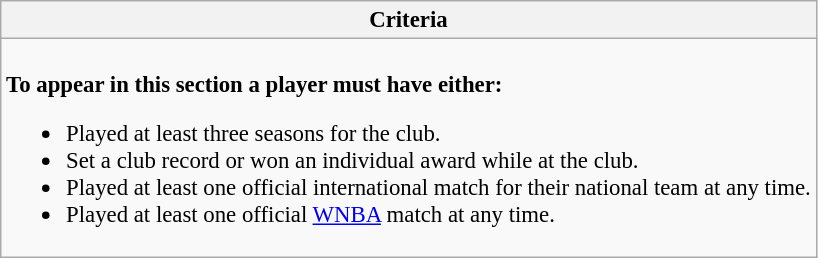<table class="wikitable collapsible collapsed" style="font-size:95%;">
<tr>
<th>Criteria</th>
</tr>
<tr>
<td><br><strong>To appear in this section a player must have either:</strong><ul><li>Played at least three seasons for the club.</li><li>Set a club record or won an individual award while at the club.</li><li>Played at least one official international match for their national team at any time.</li><li>Played at least one official <a href='#'>WNBA</a> match at any time.</li></ul></td>
</tr>
</table>
